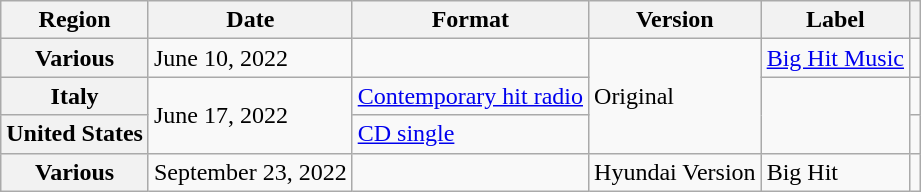<table class="wikitable plainrowheaders">
<tr>
<th scope="col">Region</th>
<th scope="col">Date</th>
<th scope="col">Format</th>
<th scope="col">Version</th>
<th scope="col">Label</th>
<th scope="col"></th>
</tr>
<tr>
<th scope="row">Various</th>
<td>June 10, 2022</td>
<td></td>
<td rowspan="3">Original</td>
<td><a href='#'>Big Hit Music</a></td>
<td align="center"></td>
</tr>
<tr>
<th scope="row">Italy</th>
<td rowspan="2">June 17, 2022</td>
<td><a href='#'>Contemporary hit radio</a></td>
<td rowspan="2"></td>
<td align="center"></td>
</tr>
<tr>
<th scope="row">United States</th>
<td><a href='#'>CD single</a></td>
<td align="center"></td>
</tr>
<tr>
<th scope="row">Various</th>
<td>September 23, 2022</td>
<td></td>
<td>Hyundai Version</td>
<td>Big Hit</td>
<td align="center"></td>
</tr>
</table>
